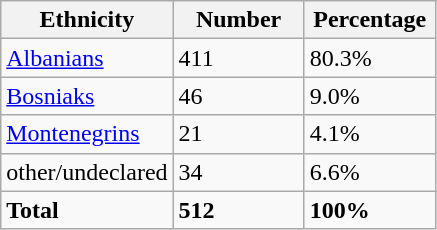<table class="wikitable">
<tr>
<th width="100px">Ethnicity</th>
<th width="80px">Number</th>
<th width="80px">Percentage</th>
</tr>
<tr>
<td><a href='#'>Albanians</a></td>
<td>411</td>
<td>80.3%</td>
</tr>
<tr>
<td><a href='#'>Bosniaks</a></td>
<td>46</td>
<td>9.0%</td>
</tr>
<tr>
<td><a href='#'>Montenegrins</a></td>
<td>21</td>
<td>4.1%</td>
</tr>
<tr>
<td>other/undeclared</td>
<td>34</td>
<td>6.6%</td>
</tr>
<tr>
<td><strong>Total</strong></td>
<td><strong>512</strong></td>
<td><strong>100%</strong></td>
</tr>
</table>
